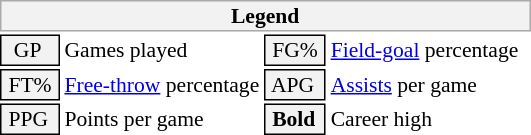<table class="toccolours" style="font-size: 90%; white-space: nowrap;">
<tr>
<th colspan="6" style="background:#f2f2f2; border:1px solid #aaa;">Legend</th>
</tr>
<tr>
<td style="background:#f2f2f2; border:1px solid black;">  GP</td>
<td>Games played</td>
<td style="background:#f2f2f2; border:1px solid black;"> FG% </td>
<td style="padding-right: 8px"><a href='#'>Field-goal</a> percentage</td>
</tr>
<tr>
<td style="background:#f2f2f2; border:1px solid black;"> FT% </td>
<td><a href='#'>Free-throw</a> percentage</td>
<td style="background:#f2f2f2; border:1px solid black;"> APG </td>
<td><a href='#'>Assists</a> per game</td>
</tr>
<tr>
<td style="background:#f2f2f2; border:1px solid black;"> PPG </td>
<td>Points per game</td>
<td style="background-color: #F2F2F2; border: 1px solid black"> <strong>Bold</strong> </td>
<td>Career high</td>
</tr>
<tr>
</tr>
</table>
